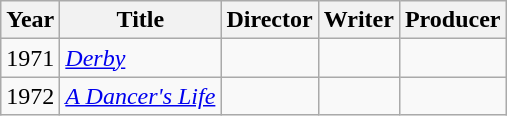<table class="wikitable">
<tr>
<th>Year</th>
<th>Title</th>
<th>Director</th>
<th>Writer</th>
<th>Producer</th>
</tr>
<tr>
<td>1971</td>
<td><em><a href='#'>Derby</a></em></td>
<td></td>
<td></td>
<td></td>
</tr>
<tr>
<td>1972</td>
<td><em><a href='#'>A Dancer's Life</a></em></td>
<td></td>
<td></td>
<td></td>
</tr>
</table>
